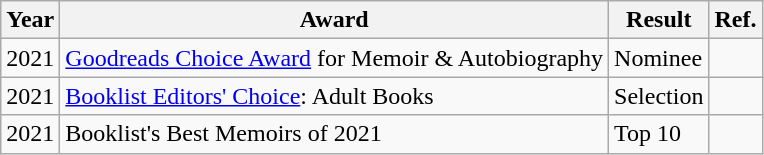<table class="wikitable sortable">
<tr>
<th>Year</th>
<th>Award</th>
<th>Result</th>
<th>Ref.</th>
</tr>
<tr>
<td>2021</td>
<td><a href='#'>Goodreads Choice Award</a> for Memoir & Autobiography</td>
<td>Nominee</td>
<td></td>
</tr>
<tr>
<td>2021</td>
<td><a href='#'>Booklist Editors' Choice</a>: Adult Books</td>
<td>Selection</td>
<td></td>
</tr>
<tr>
<td>2021</td>
<td>Booklist's Best Memoirs of 2021</td>
<td>Top 10</td>
<td></td>
</tr>
</table>
